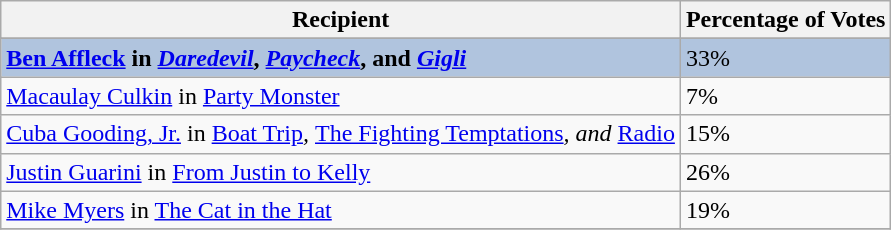<table class="wikitable sortable plainrowheaders" align="centre">
<tr>
<th>Recipient</th>
<th>Percentage of Votes</th>
</tr>
<tr>
</tr>
<tr style="background:#B0C4DE;">
<td><strong><a href='#'>Ben Affleck</a> in <em><a href='#'>Daredevil</a></em>, <em><a href='#'>Paycheck</a></em>, and <em><a href='#'>Gigli</a><strong><em></td>
<td></strong>33%<strong></td>
</tr>
<tr>
<td><a href='#'>Macaulay Culkin</a> in </em><a href='#'>Party Monster</a><em></td>
<td>7%</td>
</tr>
<tr>
<td><a href='#'>Cuba Gooding, Jr.</a> in </em><a href='#'>Boat Trip</a><em>, </em><a href='#'>The Fighting Temptations</a><em>, and </em><a href='#'>Radio</a><em></td>
<td>15%</td>
</tr>
<tr>
<td><a href='#'>Justin Guarini</a> in </em><a href='#'>From Justin to Kelly</a><em></td>
<td>26%</td>
</tr>
<tr>
<td><a href='#'>Mike Myers</a> in </em><a href='#'>The Cat in the Hat</a><em></td>
<td>19%</td>
</tr>
<tr>
</tr>
</table>
